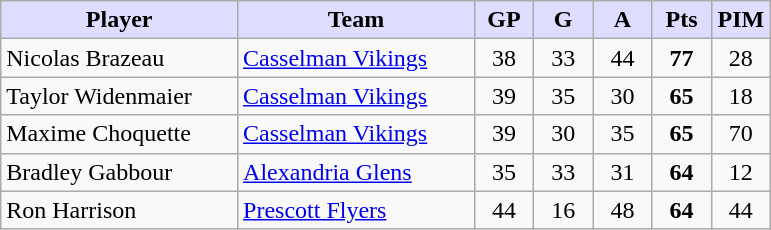<table class="wikitable" style="text-align:center">
<tr>
<th style="background:#ddf; width:30%;">Player</th>
<th style="background:#ddf; width:30%;">Team</th>
<th style="background:#ddf; width:7.5%;">GP</th>
<th style="background:#ddf; width:7.5%;">G</th>
<th style="background:#ddf; width:7.5%;">A</th>
<th style="background:#ddf; width:7.5%;">Pts</th>
<th style="background:#ddf; width:7.5%;">PIM</th>
</tr>
<tr>
<td align=left>Nicolas Brazeau</td>
<td align=left><a href='#'>Casselman Vikings</a></td>
<td>38</td>
<td>33</td>
<td>44</td>
<td><strong>77</strong></td>
<td>28</td>
</tr>
<tr>
<td align=left>Taylor Widenmaier</td>
<td align=left><a href='#'>Casselman Vikings</a></td>
<td>39</td>
<td>35</td>
<td>30</td>
<td><strong>65</strong></td>
<td>18</td>
</tr>
<tr>
<td align=left>Maxime Choquette</td>
<td align=left><a href='#'>Casselman Vikings</a></td>
<td>39</td>
<td>30</td>
<td>35</td>
<td><strong>65</strong></td>
<td>70</td>
</tr>
<tr>
<td align=left>Bradley Gabbour</td>
<td align=left><a href='#'>Alexandria Glens</a></td>
<td>35</td>
<td>33</td>
<td>31</td>
<td><strong>64</strong></td>
<td>12</td>
</tr>
<tr>
<td align=left>Ron Harrison</td>
<td align=left><a href='#'>Prescott Flyers</a></td>
<td>44</td>
<td>16</td>
<td>48</td>
<td><strong>64</strong></td>
<td>44</td>
</tr>
</table>
